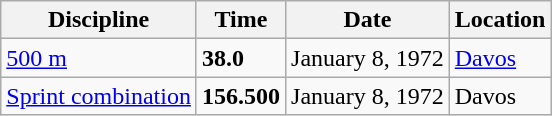<table class='wikitable'>
<tr>
<th>Discipline</th>
<th>Time</th>
<th>Date</th>
<th>Location</th>
</tr>
<tr>
<td><a href='#'>500 m</a></td>
<td><strong>38.0</strong></td>
<td>January 8, 1972</td>
<td align=left> <a href='#'>Davos</a></td>
</tr>
<tr>
<td><a href='#'>Sprint combination</a></td>
<td><strong>156.500</strong></td>
<td>January 8, 1972</td>
<td align=left> Davos</td>
</tr>
</table>
